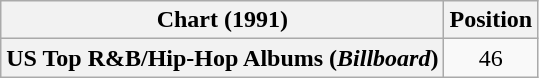<table class="wikitable plainrowheaders" style="text-align:center">
<tr>
<th scope="col">Chart (1991)</th>
<th scope="col">Position</th>
</tr>
<tr>
<th scope="row">US Top R&B/Hip-Hop Albums (<em>Billboard</em>)</th>
<td>46</td>
</tr>
</table>
